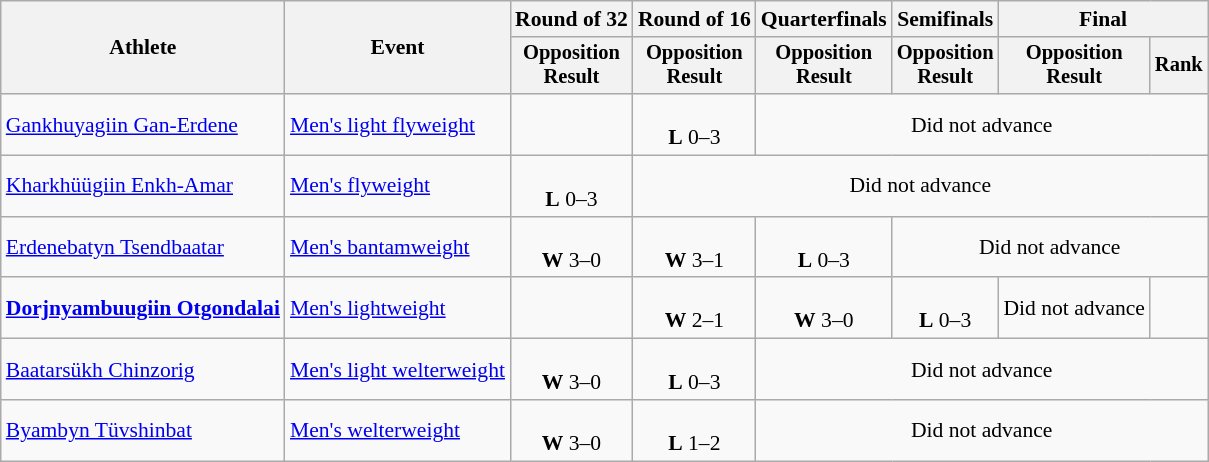<table class="wikitable" style="font-size:90%">
<tr>
<th rowspan="2">Athlete</th>
<th rowspan="2">Event</th>
<th>Round of 32</th>
<th>Round of 16</th>
<th>Quarterfinals</th>
<th>Semifinals</th>
<th colspan=2>Final</th>
</tr>
<tr style="font-size:95%">
<th>Opposition<br>Result</th>
<th>Opposition<br>Result</th>
<th>Opposition<br>Result</th>
<th>Opposition<br>Result</th>
<th>Opposition<br>Result</th>
<th>Rank</th>
</tr>
<tr align=center>
<td align=left><a href='#'>Gankhuyagiin Gan-Erdene</a></td>
<td align=left><a href='#'>Men's light flyweight</a></td>
<td></td>
<td><br><strong>L</strong> 0–3</td>
<td colspan=4>Did not advance</td>
</tr>
<tr align=center>
<td align=left><a href='#'>Kharkhüügiin Enkh-Amar</a></td>
<td align=left><a href='#'>Men's flyweight</a></td>
<td><br><strong>L</strong> 0–3</td>
<td colspan=5>Did not advance</td>
</tr>
<tr align=center>
<td align=left><a href='#'>Erdenebatyn Tsendbaatar</a></td>
<td align=left><a href='#'>Men's bantamweight</a></td>
<td><br><strong>W</strong> 3–0</td>
<td><br><strong>W</strong> 3–1</td>
<td><br><strong>L</strong> 0–3</td>
<td colspan=3>Did not advance</td>
</tr>
<tr align=center>
<td align=left><strong><a href='#'>Dorjnyambuugiin Otgondalai</a></strong></td>
<td align=left><a href='#'>Men's lightweight</a></td>
<td></td>
<td><br><strong>W</strong> 2–1</td>
<td><br><strong>W</strong> 3–0</td>
<td><br><strong>L</strong> 0–3</td>
<td>Did not advance</td>
<td></td>
</tr>
<tr align=center>
<td align=left><a href='#'>Baatarsükh Chinzorig</a></td>
<td align=left><a href='#'>Men's light welterweight</a></td>
<td><br><strong>W</strong> 3–0</td>
<td><br><strong>L</strong> 0–3</td>
<td colspan=4>Did not advance</td>
</tr>
<tr align=center>
<td align=left><a href='#'>Byambyn Tüvshinbat</a></td>
<td align=left><a href='#'>Men's welterweight</a></td>
<td><br><strong>W</strong> 3–0</td>
<td><br><strong>L</strong> 1–2</td>
<td colspan=4>Did not advance</td>
</tr>
</table>
